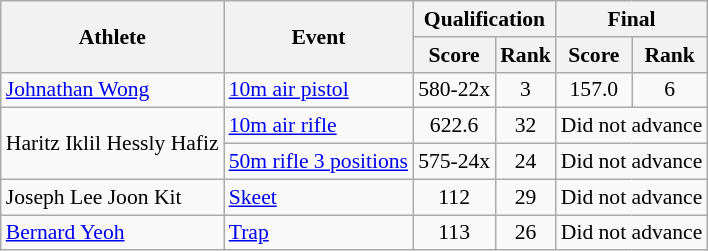<table class="wikitable" style="font-size:90%;text-align:center">
<tr>
<th rowspan="2">Athlete</th>
<th rowspan="2">Event</th>
<th colspan="2">Qualification</th>
<th colspan="2">Final</th>
</tr>
<tr>
<th>Score</th>
<th>Rank</th>
<th>Score</th>
<th>Rank</th>
</tr>
<tr>
<td align="left"><a href='#'>Johnathan Wong</a></td>
<td align="left"><a href='#'>10m air pistol</a></td>
<td>580-22x</td>
<td>3 <strong></strong></td>
<td>157.0</td>
<td>6</td>
</tr>
<tr>
<td align="left" rowspan="2">Haritz Iklil Hessly Hafiz</td>
<td align="left"><a href='#'>10m air rifle</a></td>
<td>622.6</td>
<td>32</td>
<td colspan="2">Did not advance</td>
</tr>
<tr>
<td align="left"><a href='#'>50m rifle 3 positions</a></td>
<td>575-24x</td>
<td>24</td>
<td colspan="2">Did not advance</td>
</tr>
<tr>
<td align="left">Joseph Lee Joon Kit</td>
<td align="left"><a href='#'>Skeet</a></td>
<td>112</td>
<td>29</td>
<td colspan="2">Did not advance</td>
</tr>
<tr>
<td align="left"><a href='#'>Bernard Yeoh</a></td>
<td align="left"><a href='#'>Trap</a></td>
<td>113</td>
<td>26</td>
<td colspan="2">Did not advance</td>
</tr>
</table>
